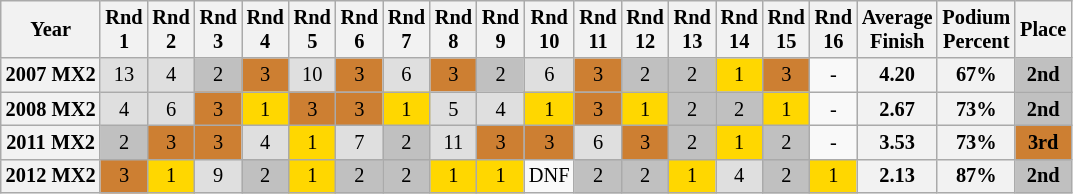<table class="wikitable" style="font-size: 85%; text-align:center">
<tr valign="top">
<th valign="middle">Year</th>
<th>Rnd<br>1</th>
<th>Rnd<br>2</th>
<th>Rnd<br>3</th>
<th>Rnd<br>4</th>
<th>Rnd<br>5</th>
<th>Rnd<br>6</th>
<th>Rnd<br>7</th>
<th>Rnd<br>8</th>
<th>Rnd<br>9</th>
<th>Rnd<br>10</th>
<th>Rnd<br>11</th>
<th>Rnd<br>12</th>
<th>Rnd<br>13</th>
<th>Rnd<br>14</th>
<th>Rnd<br>15</th>
<th>Rnd<br>16</th>
<th valign="middle">Average<br>Finish</th>
<th valign="middle">Podium<br>Percent</th>
<th valign="middle">Place</th>
</tr>
<tr>
<th>2007 MX2</th>
<td style="background:#dfdfdf;">13</td>
<td style="background:#dfdfdf;">4</td>
<td style="background: silver;">2</td>
<td style="background:#CD7F32;">3</td>
<td style="background:#dfdfdf;">10</td>
<td style="background:#CD7F32;">3</td>
<td style="background:#dfdfdf;">6</td>
<td style="background:#CD7F32;">3</td>
<td style="background: silver;">2</td>
<td style="background:#dfdfdf;">6</td>
<td style="background:#CD7F32;">3</td>
<td style="background: silver;">2</td>
<td style="background: silver;">2</td>
<td style="background: gold;">1</td>
<td style="background:#CD7F32;">3</td>
<td>-</td>
<th>4.20</th>
<th>67%</th>
<th style="background: silver;">2nd</th>
</tr>
<tr>
<th>2008 MX2</th>
<td style="background:#dfdfdf;">4</td>
<td style="background:#dfdfdf;">6</td>
<td style="background:#CD7F32;">3</td>
<td style="background: gold;">1</td>
<td style="background:#CD7F32;">3</td>
<td style="background:#CD7F32;">3</td>
<td style="background: gold;">1</td>
<td style="background:#dfdfdf;">5</td>
<td style="background:#dfdfdf;">4</td>
<td style="background: gold;">1</td>
<td style="background:#CD7F32;">3</td>
<td style="background: gold;">1</td>
<td style="background: silver;">2</td>
<td style="background: silver;">2</td>
<td style="background: gold;">1</td>
<td>-</td>
<th>2.67</th>
<th>73%</th>
<th style="background: silver;">2nd</th>
</tr>
<tr>
<th>2011 MX2</th>
<td style="background: silver;">2</td>
<td style="background:#CD7F32;">3</td>
<td style="background:#CD7F32;">3</td>
<td style="background:#dfdfdf;">4</td>
<td style="background: gold;">1</td>
<td style="background:#dfdfdf;">7</td>
<td style="background: silver;">2</td>
<td style="background:#dfdfdf;">11</td>
<td style="background:#CD7F32;">3</td>
<td style="background:#CD7F32;">3</td>
<td style="background:#dfdfdf;">6</td>
<td style="background:#CD7F32;">3</td>
<td style="background: silver;">2</td>
<td style="background: gold;">1</td>
<td style="background: silver;">2</td>
<td>-</td>
<th>3.53</th>
<th>73%</th>
<th style="background:#CD7F32;">3rd</th>
</tr>
<tr>
<th>2012 MX2</th>
<td style="background:#CD7F32;">3</td>
<td style="background: gold;">1</td>
<td style="background:#dfdfdf;">9</td>
<td style="background: silver;">2</td>
<td style="background: gold;">1</td>
<td style="background: silver;">2</td>
<td style="background: silver;">2</td>
<td style="background: gold;">1</td>
<td style="background: gold;">1</td>
<td>DNF</td>
<td style="background: silver;">2</td>
<td style="background: silver;">2</td>
<td style="background: gold;">1</td>
<td style="background:#dfdfdf;">4</td>
<td style="background: silver;">2</td>
<td style="background: gold;">1</td>
<th>2.13</th>
<th>87%</th>
<th style="background: silver;">2nd</th>
</tr>
</table>
